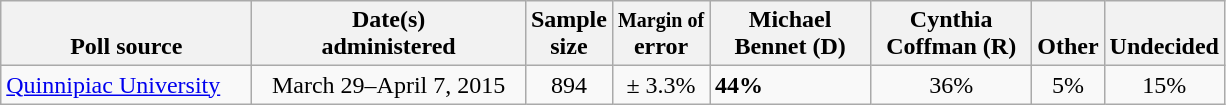<table class="wikitable">
<tr valign= bottom>
<th style="width:160px;">Poll source</th>
<th style="width:175px;">Date(s)<br>administered</th>
<th class=small>Sample<br>size</th>
<th><small>Margin of</small><br>error</th>
<th style="width:100px;">Michael<br>Bennet (D)</th>
<th style="width:100px;">Cynthia<br>Coffman (R)</th>
<th>Other</th>
<th>Undecided</th>
</tr>
<tr>
<td><a href='#'>Quinnipiac University</a></td>
<td align=center>March 29–April 7, 2015</td>
<td align=center>894</td>
<td align=center>± 3.3%</td>
<td><strong>44%</strong></td>
<td align=center>36%</td>
<td align=center>5%</td>
<td align=center>15%</td>
</tr>
</table>
